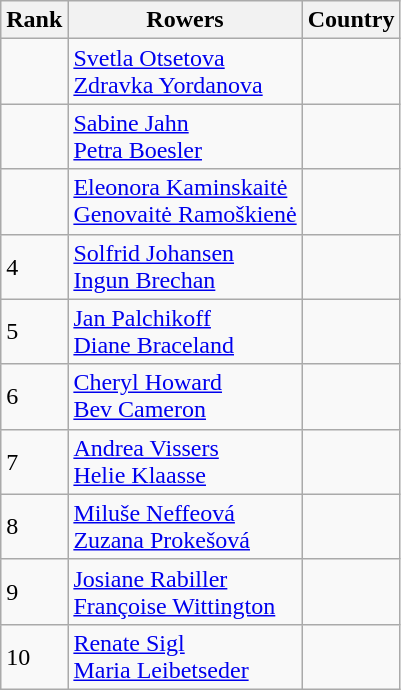<table class="wikitable sortable">
<tr>
<th>Rank</th>
<th>Rowers</th>
<th>Country</th>
</tr>
<tr>
<td></td>
<td><a href='#'>Svetla Otsetova</a><br><a href='#'>Zdravka Yordanova</a></td>
<td></td>
</tr>
<tr>
<td></td>
<td><a href='#'>Sabine Jahn</a><br><a href='#'>Petra Boesler</a></td>
<td></td>
</tr>
<tr>
<td></td>
<td><a href='#'>Eleonora Kaminskaitė</a><br><a href='#'>Genovaitė Ramoškienė</a></td>
<td></td>
</tr>
<tr>
<td>4</td>
<td><a href='#'>Solfrid Johansen</a><br><a href='#'>Ingun Brechan</a></td>
<td></td>
</tr>
<tr>
<td>5</td>
<td><a href='#'>Jan Palchikoff</a><br><a href='#'>Diane Braceland</a></td>
<td></td>
</tr>
<tr>
<td>6</td>
<td><a href='#'>Cheryl Howard</a><br><a href='#'>Bev Cameron</a></td>
<td></td>
</tr>
<tr>
<td>7</td>
<td><a href='#'>Andrea Vissers</a><br><a href='#'>Helie Klaasse</a></td>
<td></td>
</tr>
<tr>
<td>8</td>
<td><a href='#'>Miluše Neffeová</a><br><a href='#'>Zuzana Prokešová</a></td>
<td></td>
</tr>
<tr>
<td>9</td>
<td><a href='#'>Josiane Rabiller</a><br><a href='#'>Françoise Wittington</a></td>
<td></td>
</tr>
<tr>
<td>10</td>
<td><a href='#'>Renate Sigl</a><br><a href='#'>Maria Leibetseder</a></td>
<td></td>
</tr>
</table>
